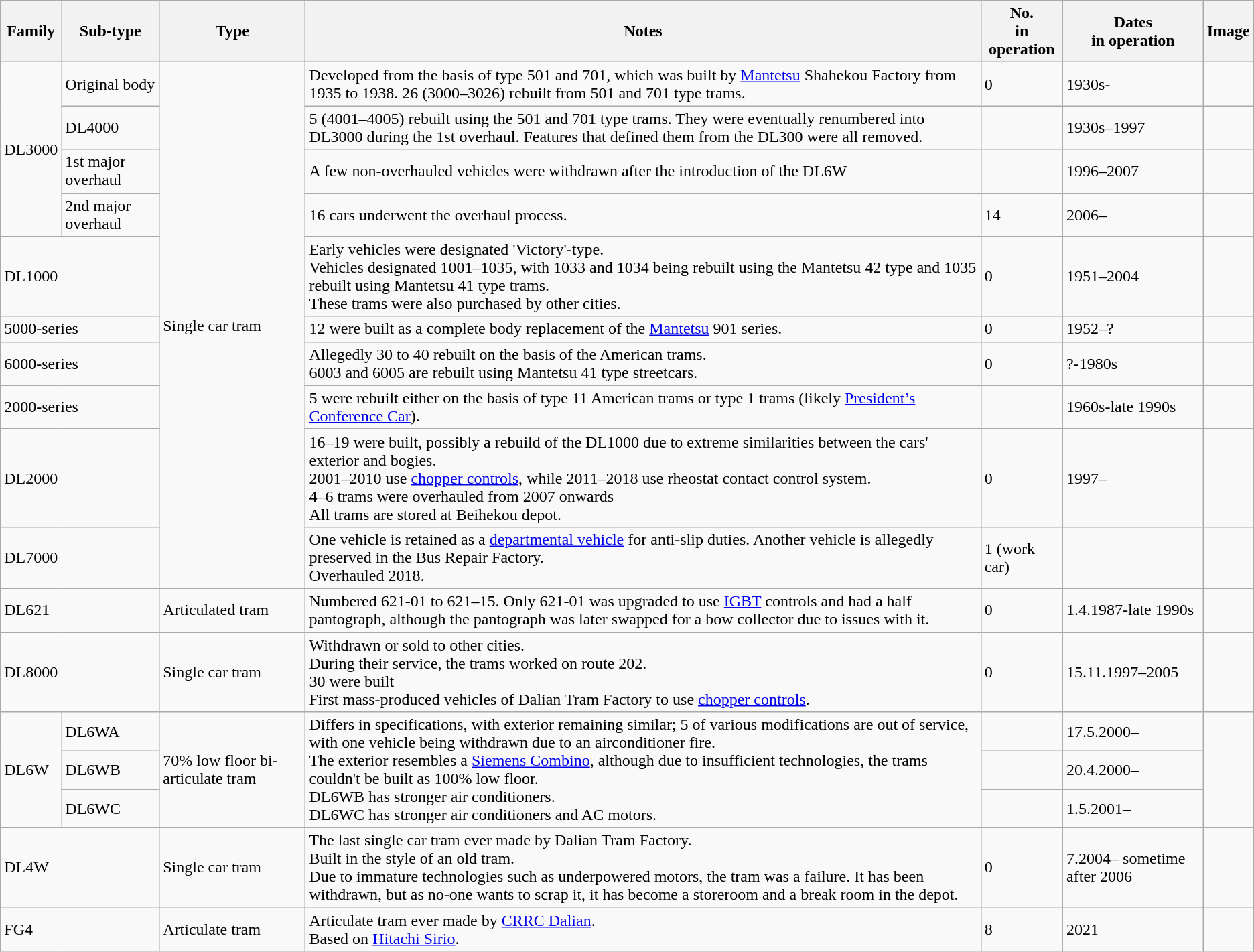<table class="wikitable">
<tr>
<th>Family</th>
<th>Sub-type</th>
<th>Type</th>
<th>Notes</th>
<th>No.<br>in operation</th>
<th>Dates<br>in operation</th>
<th>Image</th>
</tr>
<tr>
<td rowspan="4">DL3000</td>
<td>Original body</td>
<td rowspan="10">Single car tram</td>
<td>Developed from the basis of type 501 and 701, which was built by <a href='#'>Mantetsu</a> Shahekou Factory from 1935 to 1938. 26 (3000–3026) rebuilt from 501 and 701 type trams.</td>
<td>0</td>
<td>1930s-</td>
<td></td>
</tr>
<tr>
<td>DL4000</td>
<td>5 (4001–4005) rebuilt using the 501 and 701 type trams. They were eventually renumbered into DL3000 during the 1st overhaul. Features that defined them from the DL300 were all removed.</td>
<td></td>
<td>1930s–1997</td>
<td></td>
</tr>
<tr>
<td>1st major overhaul</td>
<td>A few non-overhauled vehicles were withdrawn after the introduction of the DL6W</td>
<td></td>
<td>1996–2007</td>
<td></td>
</tr>
<tr>
<td>2nd major overhaul</td>
<td>16 cars underwent the overhaul process.</td>
<td>14</td>
<td>2006–</td>
<td></td>
</tr>
<tr>
<td colspan="2">DL1000</td>
<td>Early vehicles were designated 'Victory'-type.<br>Vehicles designated 1001–1035, with 1033 and 1034 being rebuilt using the Mantetsu 42 type and 1035 rebuilt using Mantetsu 41 type trams.<br>These trams were also purchased by other cities.</td>
<td>0</td>
<td>1951–2004</td>
<td></td>
</tr>
<tr>
<td colspan="2">5000-series</td>
<td>12 were built as a complete body replacement of the <a href='#'>Mantetsu</a> 901 series.</td>
<td>0</td>
<td>1952–?</td>
<td></td>
</tr>
<tr>
<td colspan="2">6000-series</td>
<td>Allegedly 30 to 40 rebuilt on the basis of the American trams.<br>6003 and 6005 are rebuilt using Mantetsu 41 type streetcars.</td>
<td>0</td>
<td>?-1980s</td>
<td></td>
</tr>
<tr>
<td colspan="2">2000-series</td>
<td>5 were rebuilt either on the basis of type 11 American trams or type 1 trams (likely <a href='#'>President’s Conference Car</a>).</td>
<td></td>
<td>1960s-late 1990s</td>
<td></td>
</tr>
<tr>
<td colspan="2">DL2000</td>
<td>16–19 were built, possibly a rebuild of the DL1000 due to extreme similarities between the cars' exterior and bogies.<br>2001–2010 use <a href='#'>chopper controls</a>, while 2011–2018 use rheostat contact control system.<br>4–6 trams were overhauled from 2007 onwards<br>All trams are stored at Beihekou depot.</td>
<td>0</td>
<td>1997–</td>
<td></td>
</tr>
<tr>
<td colspan="2">DL7000</td>
<td>One vehicle is retained as a <a href='#'>departmental vehicle</a> for anti-slip duties. Another vehicle is allegedly preserved in the Bus Repair Factory.<br>Overhauled 2018.</td>
<td>1 (work car)</td>
<td></td>
<td></td>
</tr>
<tr>
<td colspan="2">DL621</td>
<td>Articulated tram</td>
<td>Numbered 621-01 to 621–15. Only 621-01 was upgraded to use <a href='#'>IGBT</a> controls and had a half pantograph, although the pantograph was later swapped for a bow collector due to issues with it.</td>
<td>0</td>
<td>1.4.1987-late 1990s</td>
<td></td>
</tr>
<tr>
<td colspan="2">DL8000</td>
<td>Single car tram</td>
<td>Withdrawn or sold to other cities.<br>During their service, the trams worked on route 202.<br>30 were built<br>First mass-produced vehicles of Dalian Tram Factory to use <a href='#'>chopper controls</a>.</td>
<td>0</td>
<td>15.11.1997–2005</td>
<td></td>
</tr>
<tr>
<td rowspan="3">DL6W</td>
<td>DL6WA</td>
<td rowspan="3">70% low floor bi-articulate tram</td>
<td rowspan="3">Differs in specifications, with exterior remaining similar; 5 of various modifications are out of service, with one vehicle being withdrawn due to an airconditioner fire.<br>The exterior resembles a <a href='#'>Siemens Combino</a>, although due to insufficient technologies, the trams couldn't be built as 100% low floor.<br>DL6WB has stronger air conditioners.<br>DL6WC has stronger air conditioners and AC motors.</td>
<td></td>
<td>17.5.2000–</td>
<td rowspan="3"></td>
</tr>
<tr>
<td>DL6WB</td>
<td></td>
<td>20.4.2000–</td>
</tr>
<tr>
<td>DL6WC</td>
<td></td>
<td>1.5.2001–</td>
</tr>
<tr>
<td colspan="2">DL4W</td>
<td>Single car tram</td>
<td>The last single car tram ever made by Dalian Tram Factory.<br>Built in the style of an old tram.<br>Due to immature technologies such as underpowered motors, the tram was a failure. It has been withdrawn, but as no-one wants to scrap it, it has become a storeroom and a break room in the depot.</td>
<td>0</td>
<td>7.2004– sometime after 2006</td>
<td></td>
</tr>
<tr>
<td colspan="2">FG4</td>
<td>Articulate tram</td>
<td>Articulate tram ever made by <a href='#'>CRRC Dalian</a>.<br>Based on <a href='#'>Hitachi Sirio</a>.</td>
<td>8</td>
<td>2021</td>
<td></td>
</tr>
</table>
